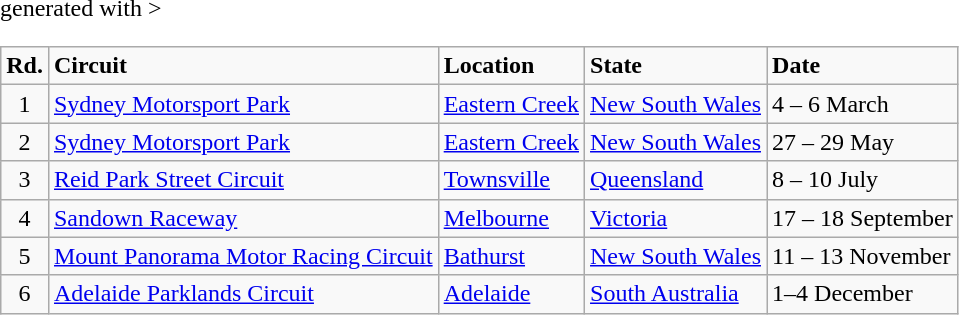<table class="wikitable" <hiddentext>generated with >
<tr style="font-weight:bold">
<td align="center">Rd.</td>
<td>Circuit</td>
<td>Location</td>
<td>State</td>
<td>Date</td>
</tr>
<tr>
<td align="center">1</td>
<td><a href='#'>Sydney Motorsport Park</a></td>
<td><a href='#'>Eastern Creek</a></td>
<td><a href='#'>New South Wales</a></td>
<td>4 – 6 March</td>
</tr>
<tr>
<td align="center">2</td>
<td><a href='#'>Sydney Motorsport Park</a></td>
<td><a href='#'>Eastern Creek</a></td>
<td><a href='#'>New South Wales</a></td>
<td>27 – 29 May</td>
</tr>
<tr>
<td align="center">3</td>
<td><a href='#'>Reid Park Street Circuit</a></td>
<td><a href='#'>Townsville</a></td>
<td><a href='#'>Queensland</a></td>
<td>8 – 10 July</td>
</tr>
<tr>
<td align="center">4</td>
<td><a href='#'>Sandown Raceway</a></td>
<td><a href='#'>Melbourne</a></td>
<td><a href='#'>Victoria</a></td>
<td>17 – 18 September</td>
</tr>
<tr>
<td align="center">5</td>
<td><a href='#'>Mount Panorama Motor Racing Circuit</a></td>
<td><a href='#'>Bathurst</a></td>
<td><a href='#'>New South Wales</a></td>
<td>11 – 13 November</td>
</tr>
<tr>
<td align="center">6</td>
<td><a href='#'>Adelaide Parklands Circuit</a></td>
<td><a href='#'>Adelaide</a></td>
<td><a href='#'>South Australia</a></td>
<td>1–4 December</td>
</tr>
</table>
